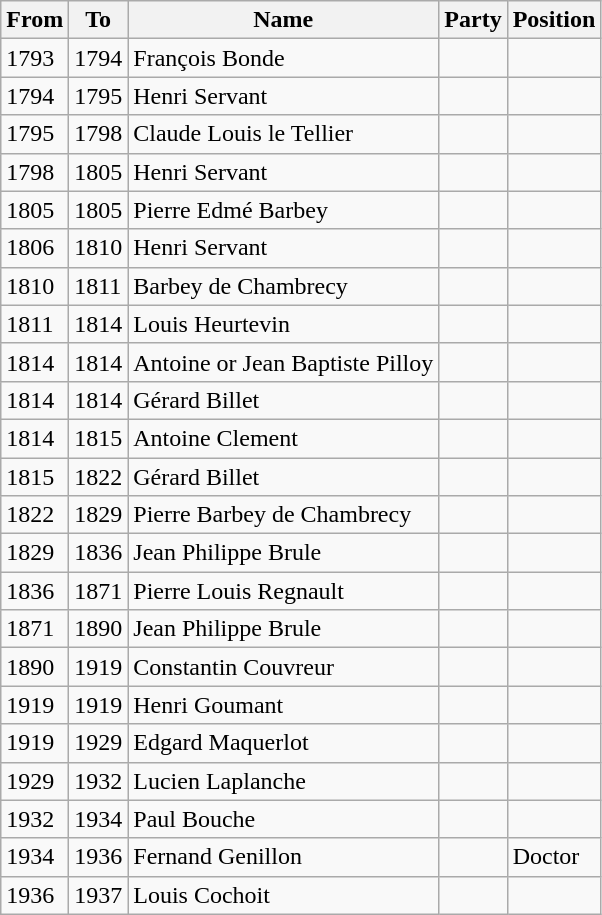<table class="wikitable">
<tr>
<th>From</th>
<th>To</th>
<th>Name</th>
<th>Party</th>
<th>Position</th>
</tr>
<tr>
<td>1793</td>
<td>1794</td>
<td>François Bonde</td>
<td></td>
<td></td>
</tr>
<tr>
<td>1794</td>
<td>1795</td>
<td>Henri Servant</td>
<td></td>
<td></td>
</tr>
<tr>
<td>1795</td>
<td>1798</td>
<td>Claude Louis le Tellier</td>
<td></td>
<td></td>
</tr>
<tr>
<td>1798</td>
<td>1805</td>
<td>Henri Servant</td>
<td></td>
<td></td>
</tr>
<tr>
<td>1805</td>
<td>1805</td>
<td>Pierre Edmé Barbey</td>
<td></td>
<td></td>
</tr>
<tr>
<td>1806</td>
<td>1810</td>
<td>Henri Servant</td>
<td></td>
<td></td>
</tr>
<tr>
<td>1810</td>
<td>1811</td>
<td>Barbey de Chambrecy</td>
<td></td>
<td></td>
</tr>
<tr>
<td>1811</td>
<td>1814</td>
<td>Louis Heurtevin</td>
<td></td>
<td></td>
</tr>
<tr>
<td>1814</td>
<td>1814</td>
<td>Antoine or Jean Baptiste Pilloy</td>
<td></td>
<td></td>
</tr>
<tr>
<td>1814</td>
<td>1814</td>
<td>Gérard Billet</td>
<td></td>
<td></td>
</tr>
<tr>
<td>1814</td>
<td>1815</td>
<td>Antoine Clement</td>
<td></td>
<td></td>
</tr>
<tr>
<td>1815</td>
<td>1822</td>
<td>Gérard Billet</td>
<td></td>
<td></td>
</tr>
<tr>
<td>1822</td>
<td>1829</td>
<td>Pierre Barbey de Chambrecy</td>
<td></td>
<td></td>
</tr>
<tr>
<td>1829</td>
<td>1836</td>
<td>Jean Philippe Brule</td>
<td></td>
<td></td>
</tr>
<tr>
<td>1836</td>
<td>1871</td>
<td>Pierre Louis Regnault</td>
<td></td>
<td></td>
</tr>
<tr>
<td>1871</td>
<td>1890</td>
<td>Jean Philippe Brule</td>
<td></td>
<td></td>
</tr>
<tr>
<td>1890</td>
<td>1919</td>
<td>Constantin Couvreur</td>
<td></td>
<td></td>
</tr>
<tr>
<td>1919</td>
<td>1919</td>
<td>Henri Goumant</td>
<td></td>
<td></td>
</tr>
<tr>
<td>1919</td>
<td>1929</td>
<td>Edgard Maquerlot</td>
<td></td>
<td></td>
</tr>
<tr>
<td>1929</td>
<td>1932</td>
<td>Lucien Laplanche</td>
<td></td>
<td></td>
</tr>
<tr>
<td>1932</td>
<td>1934</td>
<td>Paul Bouche</td>
<td></td>
<td></td>
</tr>
<tr>
<td>1934</td>
<td>1936</td>
<td>Fernand Genillon</td>
<td></td>
<td>Doctor</td>
</tr>
<tr>
<td>1936</td>
<td>1937</td>
<td>Louis Cochoit</td>
<td></td>
<td></td>
</tr>
</table>
